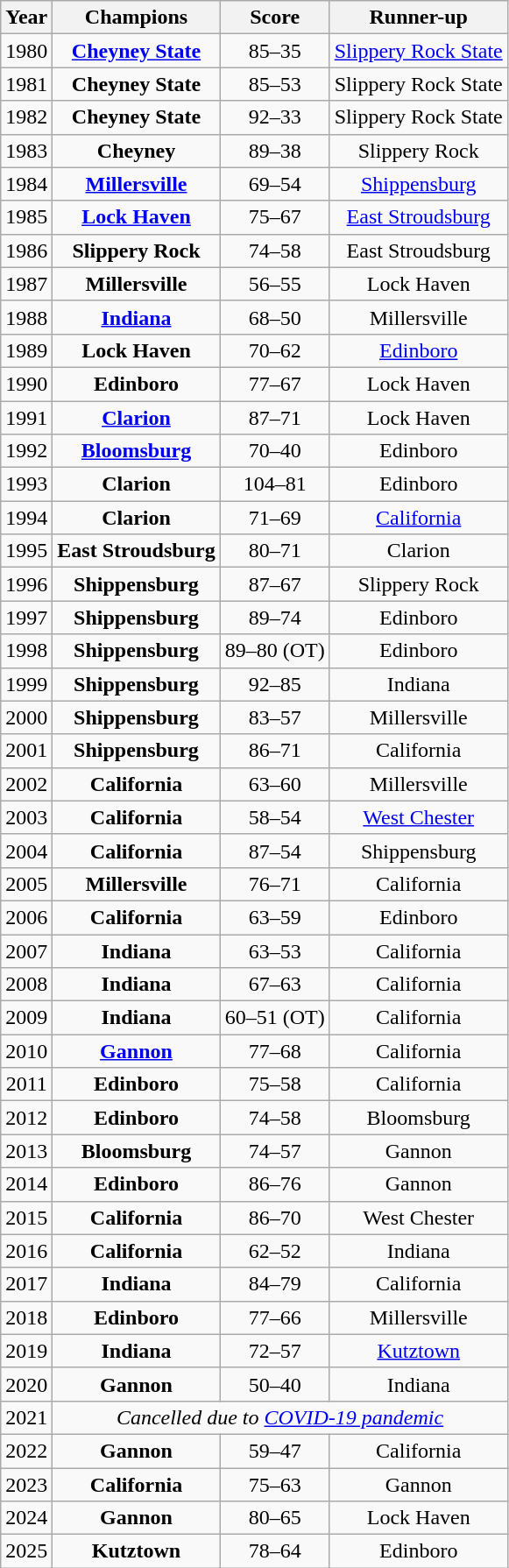<table class="wikitable sortable">
<tr>
<th>Year</th>
<th>Champions</th>
<th>Score</th>
<th>Runner-up</th>
</tr>
<tr align=center>
<td>1980</td>
<td><strong><a href='#'>Cheyney State</a></strong></td>
<td>85–35</td>
<td><a href='#'>Slippery Rock State</a></td>
</tr>
<tr align=center>
<td>1981</td>
<td><strong>Cheyney State</strong></td>
<td>85–53</td>
<td>Slippery Rock State</td>
</tr>
<tr align=center>
<td>1982</td>
<td><strong>Cheyney State</strong></td>
<td>92–33</td>
<td>Slippery Rock State</td>
</tr>
<tr align=center>
<td>1983</td>
<td><strong>Cheyney</strong></td>
<td>89–38</td>
<td>Slippery Rock</td>
</tr>
<tr align=center>
<td>1984</td>
<td><strong><a href='#'>Millersville</a></strong></td>
<td>69–54</td>
<td><a href='#'>Shippensburg</a></td>
</tr>
<tr align=center>
<td>1985</td>
<td><strong><a href='#'>Lock Haven</a></strong></td>
<td>75–67</td>
<td><a href='#'>East Stroudsburg</a></td>
</tr>
<tr align=center>
<td>1986</td>
<td><strong>Slippery Rock</strong></td>
<td>74–58</td>
<td>East Stroudsburg</td>
</tr>
<tr align=center>
<td>1987</td>
<td><strong>Millersville</strong></td>
<td>56–55</td>
<td>Lock Haven</td>
</tr>
<tr align=center>
<td>1988</td>
<td><strong><a href='#'>Indiana</a></strong></td>
<td>68–50</td>
<td>Millersville</td>
</tr>
<tr align=center>
<td>1989</td>
<td><strong>Lock Haven</strong></td>
<td>70–62</td>
<td><a href='#'>Edinboro</a></td>
</tr>
<tr align=center>
<td>1990</td>
<td><strong>Edinboro</strong></td>
<td>77–67</td>
<td>Lock Haven</td>
</tr>
<tr align=center>
<td>1991</td>
<td><strong><a href='#'>Clarion</a></strong></td>
<td>87–71</td>
<td>Lock Haven</td>
</tr>
<tr align=center>
<td>1992</td>
<td><strong><a href='#'>Bloomsburg</a></strong></td>
<td>70–40</td>
<td>Edinboro</td>
</tr>
<tr align=center>
<td>1993</td>
<td><strong>Clarion</strong></td>
<td>104–81</td>
<td>Edinboro</td>
</tr>
<tr align=center>
<td>1994</td>
<td><strong>Clarion</strong></td>
<td>71–69</td>
<td><a href='#'>California</a></td>
</tr>
<tr align=center>
<td>1995</td>
<td><strong>East Stroudsburg</strong></td>
<td>80–71</td>
<td>Clarion</td>
</tr>
<tr align=center>
<td>1996</td>
<td><strong>Shippensburg</strong></td>
<td>87–67</td>
<td>Slippery Rock</td>
</tr>
<tr align=center>
<td>1997</td>
<td><strong>Shippensburg</strong></td>
<td>89–74</td>
<td>Edinboro</td>
</tr>
<tr align=center>
<td>1998</td>
<td><strong>Shippensburg</strong></td>
<td>89–80 (OT)</td>
<td>Edinboro</td>
</tr>
<tr align=center>
<td>1999</td>
<td><strong>Shippensburg</strong></td>
<td>92–85</td>
<td>Indiana</td>
</tr>
<tr align=center>
<td>2000</td>
<td><strong>Shippensburg</strong></td>
<td>83–57</td>
<td>Millersville</td>
</tr>
<tr align=center>
<td>2001</td>
<td><strong>Shippensburg</strong></td>
<td>86–71</td>
<td>California</td>
</tr>
<tr align=center>
<td>2002</td>
<td><strong>California</strong></td>
<td>63–60</td>
<td>Millersville</td>
</tr>
<tr align=center>
<td>2003</td>
<td><strong>California</strong></td>
<td>58–54</td>
<td><a href='#'>West Chester</a></td>
</tr>
<tr align=center>
<td>2004</td>
<td><strong>California</strong></td>
<td>87–54</td>
<td>Shippensburg</td>
</tr>
<tr align=center>
<td>2005</td>
<td><strong>Millersville</strong></td>
<td>76–71</td>
<td>California</td>
</tr>
<tr align=center>
<td>2006</td>
<td><strong>California</strong></td>
<td>63–59</td>
<td>Edinboro</td>
</tr>
<tr align=center>
<td>2007</td>
<td><strong>Indiana</strong></td>
<td>63–53</td>
<td>California</td>
</tr>
<tr align=center>
<td>2008</td>
<td><strong>Indiana</strong></td>
<td>67–63</td>
<td>California</td>
</tr>
<tr align=center>
<td>2009</td>
<td><strong>Indiana</strong></td>
<td>60–51 (OT)</td>
<td>California</td>
</tr>
<tr align=center>
<td>2010</td>
<td><strong><a href='#'>Gannon</a></strong></td>
<td>77–68</td>
<td>California</td>
</tr>
<tr align=center>
<td>2011</td>
<td><strong>Edinboro</strong></td>
<td>75–58</td>
<td>California</td>
</tr>
<tr align=center>
<td>2012</td>
<td><strong>Edinboro</strong></td>
<td>74–58</td>
<td>Bloomsburg</td>
</tr>
<tr align=center>
<td>2013</td>
<td><strong>Bloomsburg</strong></td>
<td>74–57</td>
<td>Gannon</td>
</tr>
<tr align=center>
<td>2014</td>
<td><strong>Edinboro</strong></td>
<td>86–76</td>
<td>Gannon</td>
</tr>
<tr align=center>
<td>2015</td>
<td><strong>California</strong></td>
<td>86–70</td>
<td>West Chester</td>
</tr>
<tr align=center>
<td>2016</td>
<td><strong>California</strong></td>
<td>62–52</td>
<td>Indiana</td>
</tr>
<tr align=center>
<td>2017</td>
<td><strong>Indiana</strong></td>
<td>84–79</td>
<td>California</td>
</tr>
<tr align=center>
<td>2018</td>
<td><strong>Edinboro</strong></td>
<td>77–66</td>
<td>Millersville</td>
</tr>
<tr align=center>
<td>2019</td>
<td><strong>Indiana</strong></td>
<td>72–57</td>
<td><a href='#'>Kutztown</a></td>
</tr>
<tr align=center>
<td>2020</td>
<td><strong>Gannon</strong></td>
<td>50–40</td>
<td>Indiana</td>
</tr>
<tr align=center>
<td>2021</td>
<td colspan=3><em>Cancelled due to <a href='#'>COVID-19 pandemic</a></em></td>
</tr>
<tr align=center>
<td>2022</td>
<td><strong>Gannon</strong></td>
<td>59–47</td>
<td>California</td>
</tr>
<tr align=center>
<td>2023</td>
<td><strong>California</strong></td>
<td>75–63</td>
<td>Gannon</td>
</tr>
<tr align=center>
<td>2024</td>
<td><strong>Gannon</strong></td>
<td>80–65</td>
<td>Lock Haven</td>
</tr>
<tr align=center>
<td>2025</td>
<td><strong>Kutztown</strong></td>
<td>78–64</td>
<td>Edinboro</td>
</tr>
</table>
